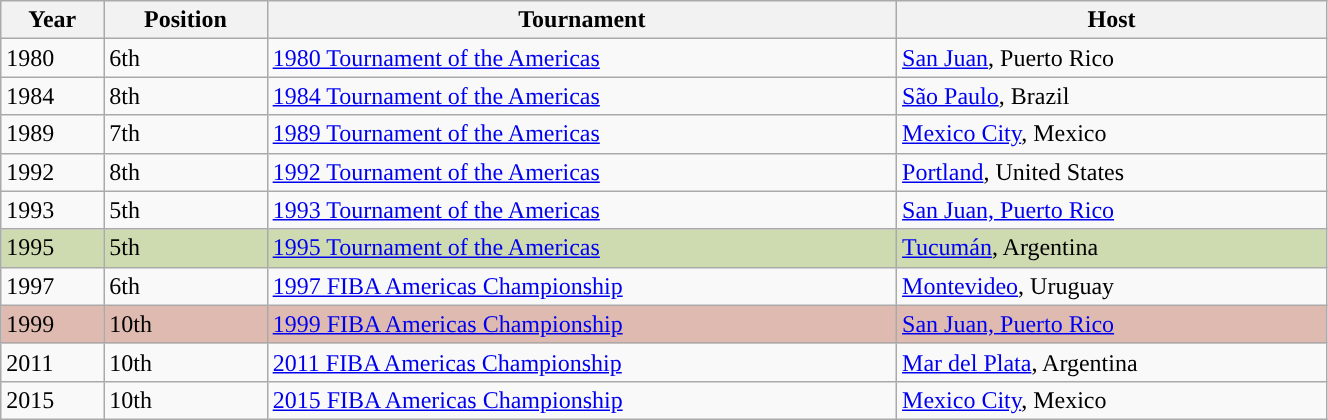<table class="wikitable" style="width:70%;">
<tr>
<th>Year</th>
<th>Position</th>
<th>Tournament</th>
<th>Host</th>
</tr>
<tr style="background:">
<td>1980</td>
<td>6th</td>
<td><a href='#'>1980 Tournament of the Americas</a></td>
<td><a href='#'>San Juan</a>, Puerto Rico</td>
</tr>
<tr style="background:">
<td>1984</td>
<td>8th</td>
<td><a href='#'>1984 Tournament of the Americas</a></td>
<td><a href='#'>São Paulo</a>, Brazil</td>
</tr>
<tr style="background:">
<td>1989</td>
<td>7th</td>
<td><a href='#'>1989 Tournament of the Americas</a></td>
<td><a href='#'>Mexico City</a>, Mexico</td>
</tr>
<tr style="background:">
<td>1992</td>
<td>8th</td>
<td><a href='#'>1992 Tournament of the Americas</a></td>
<td><a href='#'>Portland</a>, United States</td>
</tr>
<tr style="background:">
<td>1993</td>
<td>5th</td>
<td><a href='#'>1993 Tournament of the Americas</a></td>
<td><a href='#'>San Juan, Puerto Rico</a></td>
</tr>
<tr style="background:#cedab0;">
<td>1995</td>
<td>5th</td>
<td><a href='#'>1995 Tournament of the Americas</a></td>
<td><a href='#'>Tucumán</a>, Argentina</td>
</tr>
<tr style="background:">
<td>1997</td>
<td>6th</td>
<td><a href='#'>1997 FIBA Americas Championship</a></td>
<td><a href='#'>Montevideo</a>, Uruguay</td>
</tr>
<tr valign="top" bgcolor="#debab0">
<td>1999</td>
<td>10th</td>
<td><a href='#'>1999 FIBA Americas Championship</a></td>
<td><a href='#'>San Juan, Puerto Rico</a></td>
</tr>
<tr style="background:">
<td>2011</td>
<td>10th</td>
<td><a href='#'>2011 FIBA Americas Championship</a></td>
<td><a href='#'>Mar del Plata</a>, Argentina</td>
</tr>
<tr style="background:">
<td>2015</td>
<td>10th</td>
<td><a href='#'>2015 FIBA Americas Championship</a></td>
<td><a href='#'>Mexico City</a>, Mexico</td>
</tr>
</table>
